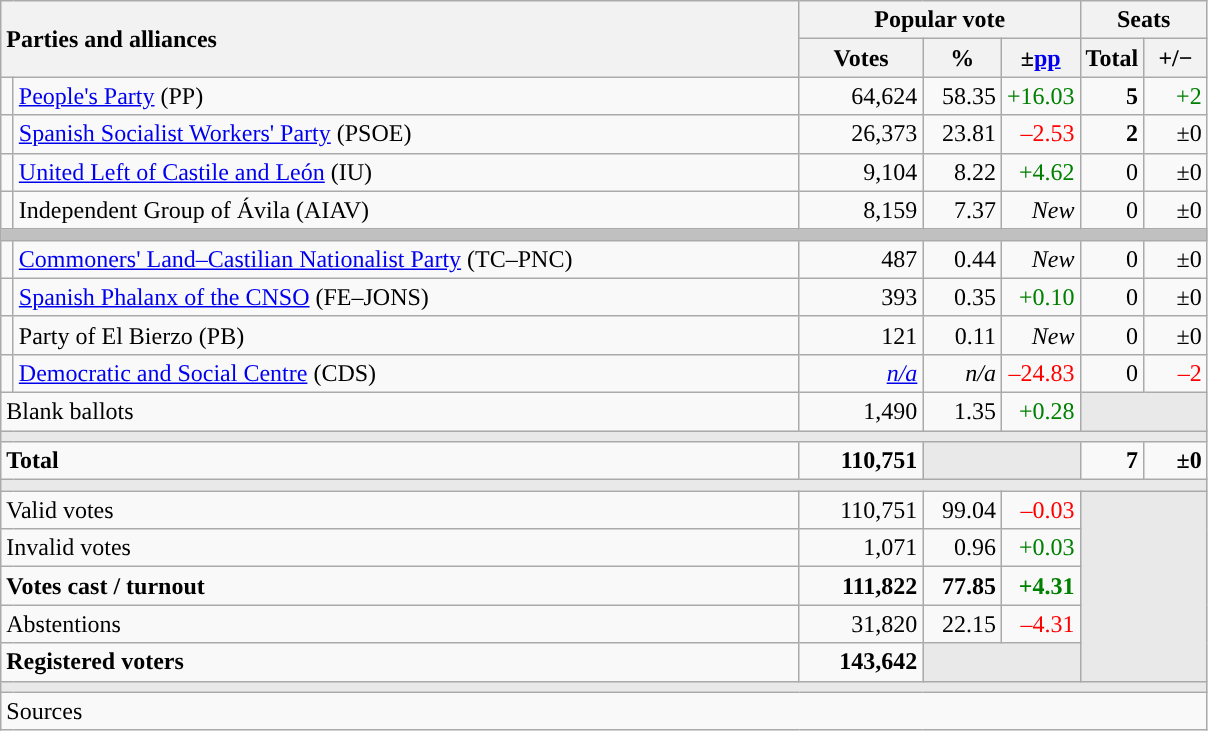<table class="wikitable" style="text-align:right;">
<tr>
<th style="text-align:left;" rowspan="2" colspan="2" width="525">Parties and alliances</th>
<th colspan="3">Popular vote</th>
<th colspan="2">Seats</th>
</tr>
<tr>
<th width="75">Votes</th>
<th width="45">%</th>
<th width="45">±<a href='#'>pp</a></th>
<th width="35">Total</th>
<th width="35">+/−</th>
</tr>
<tr>
<td width="1" style="color:inherit;background:"></td>
<td align="left"><a href='#'>People's Party</a> (PP)</td>
<td>64,624</td>
<td>58.35</td>
<td style="color:green;">+16.03</td>
<td><strong>5</strong></td>
<td style="color:green;">+2</td>
</tr>
<tr>
<td style="color:inherit;background:"></td>
<td align="left"><a href='#'>Spanish Socialist Workers' Party</a> (PSOE)</td>
<td>26,373</td>
<td>23.81</td>
<td style="color:red;">–2.53</td>
<td><strong>2</strong></td>
<td>±0</td>
</tr>
<tr>
<td style="color:inherit;background:"></td>
<td align="left"><a href='#'>United Left of Castile and León</a> (IU)</td>
<td>9,104</td>
<td>8.22</td>
<td style="color:green;">+4.62</td>
<td>0</td>
<td>±0</td>
</tr>
<tr>
<td style="color:inherit;background:"></td>
<td align="left">Independent Group of Ávila (AIAV)</td>
<td>8,159</td>
<td>7.37</td>
<td><em>New</em></td>
<td>0</td>
<td>±0</td>
</tr>
<tr>
<td colspan="7" bgcolor="#C0C0C0"></td>
</tr>
<tr>
<td style="color:inherit;background:"></td>
<td align="left"><a href='#'>Commoners' Land–Castilian Nationalist Party</a> (TC–PNC)</td>
<td>487</td>
<td>0.44</td>
<td><em>New</em></td>
<td>0</td>
<td>±0</td>
</tr>
<tr>
<td style="color:inherit;background:"></td>
<td align="left"><a href='#'>Spanish Phalanx of the CNSO</a> (FE–JONS)</td>
<td>393</td>
<td>0.35</td>
<td style="color:green;">+0.10</td>
<td>0</td>
<td>±0</td>
</tr>
<tr>
<td style="color:inherit;background:"></td>
<td align="left">Party of El Bierzo (PB)</td>
<td>121</td>
<td>0.11</td>
<td><em>New</em></td>
<td>0</td>
<td>±0</td>
</tr>
<tr>
<td style="color:inherit;background:"></td>
<td align="left"><a href='#'>Democratic and Social Centre</a> (CDS)</td>
<td><em><a href='#'>n/a</a></em></td>
<td><em>n/a</em></td>
<td style="color:red;">–24.83</td>
<td>0</td>
<td style="color:red;">–2</td>
</tr>
<tr>
<td align="left" colspan="2">Blank ballots</td>
<td>1,490</td>
<td>1.35</td>
<td style="color:green;">+0.28</td>
<td bgcolor="#E9E9E9" colspan="2"></td>
</tr>
<tr>
<td colspan="7" bgcolor="#E9E9E9"></td>
</tr>
<tr style="font-weight:bold;">
<td align="left" colspan="2">Total</td>
<td>110,751</td>
<td bgcolor="#E9E9E9" colspan="2"></td>
<td>7</td>
<td>±0</td>
</tr>
<tr>
<td colspan="7" bgcolor="#E9E9E9"></td>
</tr>
<tr>
<td align="left" colspan="2">Valid votes</td>
<td>110,751</td>
<td>99.04</td>
<td style="color:red;">–0.03</td>
<td bgcolor="#E9E9E9" colspan="2" rowspan="5"></td>
</tr>
<tr>
<td align="left" colspan="2">Invalid votes</td>
<td>1,071</td>
<td>0.96</td>
<td style="color:green;">+0.03</td>
</tr>
<tr style="font-weight:bold;">
<td align="left" colspan="2">Votes cast / turnout</td>
<td>111,822</td>
<td>77.85</td>
<td style="color:green;">+4.31</td>
</tr>
<tr>
<td align="left" colspan="2">Abstentions</td>
<td>31,820</td>
<td>22.15</td>
<td style="color:red;">–4.31</td>
</tr>
<tr style="font-weight:bold;">
<td align="left" colspan="2">Registered voters</td>
<td>143,642</td>
<td bgcolor="#E9E9E9" colspan="2"></td>
</tr>
<tr>
<td colspan="7" bgcolor="#E9E9E9"></td>
</tr>
<tr>
<td align="left" colspan="7">Sources</td>
</tr>
</table>
